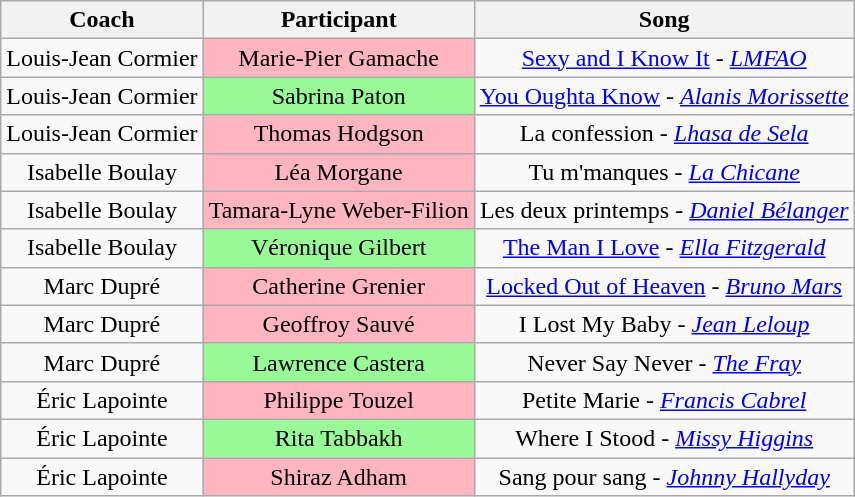<table class="wikitable sortable" style="text-align: center; width: 40 %;"|->
<tr>
<th>Coach</th>
<th colspan>Participant</th>
<th colspan>Song</th>
</tr>
<tr>
<td>Louis-Jean Cormier</td>
<td style="background:lightpink">Marie-Pier Gamache</td>
<td><a href='#'>Sexy and I Know It</a> - <em><a href='#'>LMFAO</a></em></td>
</tr>
<tr>
<td>Louis-Jean Cormier</td>
<td style="background:palegreen">Sabrina Paton</td>
<td><a href='#'>You Oughta Know</a> - <em><a href='#'>Alanis Morissette</a></em></td>
</tr>
<tr>
<td>Louis-Jean Cormier</td>
<td style="background:lightpink">Thomas Hodgson</td>
<td>La confession - <em><a href='#'>Lhasa de Sela</a></em></td>
</tr>
<tr>
<td>Isabelle Boulay</td>
<td style="background:lightpink">Léa Morgane</td>
<td>Tu m'manques - <em><a href='#'>La Chicane</a></em></td>
</tr>
<tr>
<td>Isabelle Boulay</td>
<td style="background:lightpink">Tamara-Lyne Weber-Filion</td>
<td>Les deux printemps - <em><a href='#'>Daniel Bélanger</a></em></td>
</tr>
<tr>
<td>Isabelle Boulay</td>
<td style="background:palegreen">Véronique Gilbert</td>
<td><a href='#'>The Man I Love</a> - <em><a href='#'>Ella Fitzgerald</a></em></td>
</tr>
<tr>
<td>Marc Dupré</td>
<td style="background:lightpink">Catherine Grenier</td>
<td><a href='#'>Locked Out of Heaven</a> - <em><a href='#'>Bruno Mars</a></em></td>
</tr>
<tr>
<td>Marc Dupré</td>
<td style="background:lightpink">Geoffroy Sauvé</td>
<td>I Lost My Baby - <em><a href='#'>Jean Leloup</a></em></td>
</tr>
<tr>
<td>Marc Dupré</td>
<td style="background:palegreen">Lawrence Castera</td>
<td>Never Say Never - <em><a href='#'>The Fray</a></em></td>
</tr>
<tr>
<td>Éric Lapointe</td>
<td style="background:lightpink">Philippe Touzel</td>
<td>Petite Marie - <em><a href='#'>Francis Cabrel</a></em></td>
</tr>
<tr>
<td>Éric Lapointe</td>
<td style="background:palegreen">Rita Tabbakh</td>
<td>Where I Stood - <em><a href='#'>Missy Higgins</a></em></td>
</tr>
<tr>
<td>Éric Lapointe</td>
<td style="background:lightpink">Shiraz Adham</td>
<td>Sang pour sang - <em><a href='#'>Johnny Hallyday</a></em></td>
</tr>
</table>
